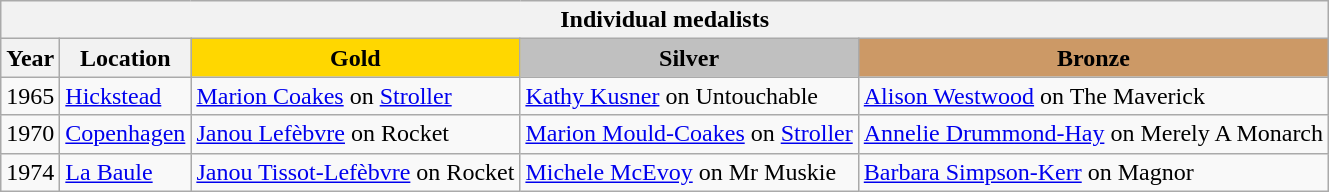<table class="wikitable">
<tr>
<th colspan=6 align="center"><strong>Individual medalists</strong></th>
</tr>
<tr>
<th>Year</th>
<th>Location</th>
<th style="background-color:gold;">Gold</th>
<th style="background-color:silver;">Silver</th>
<th style="background-color:#cc9966;">Bronze</th>
</tr>
<tr>
<td>1965</td>
<td> <a href='#'>Hickstead</a></td>
<td> <a href='#'>Marion Coakes</a> on <a href='#'>Stroller</a></td>
<td> <a href='#'>Kathy Kusner</a> on Untouchable</td>
<td> <a href='#'>Alison Westwood</a> on The Maverick</td>
</tr>
<tr>
<td>1970</td>
<td> <a href='#'>Copenhagen</a></td>
<td> <a href='#'>Janou Lefèbvre</a> on Rocket</td>
<td> <a href='#'>Marion Mould-Coakes</a> on <a href='#'>Stroller</a></td>
<td> <a href='#'>Annelie Drummond-Hay</a> on Merely A Monarch</td>
</tr>
<tr>
<td>1974</td>
<td> <a href='#'>La Baule</a></td>
<td> <a href='#'>Janou Tissot-Lefèbvre</a> on Rocket</td>
<td> <a href='#'>Michele McEvoy</a> on Mr Muskie</td>
<td> <a href='#'>Barbara Simpson-Kerr</a> on Magnor</td>
</tr>
</table>
